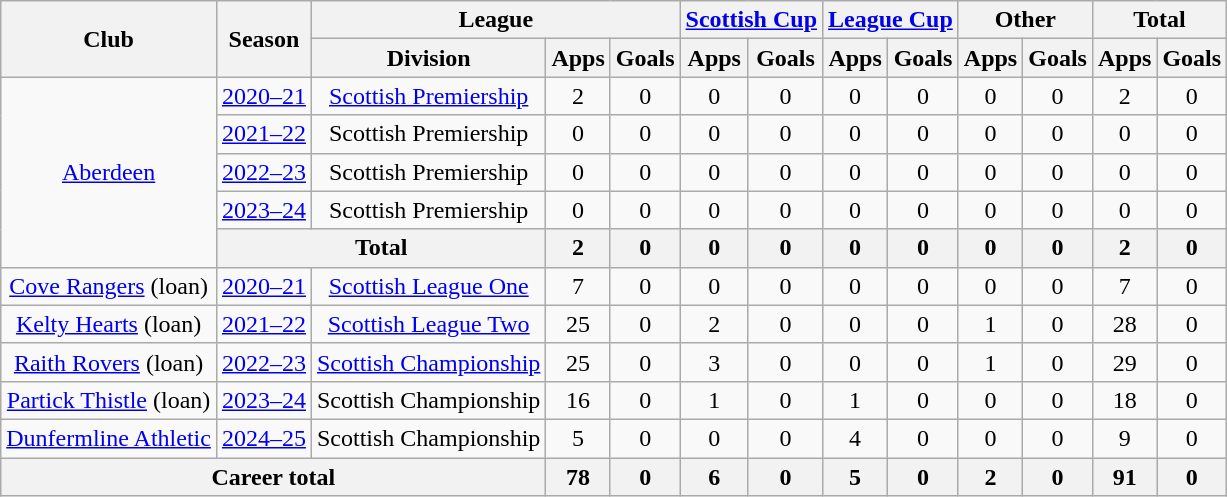<table class="wikitable" style="text-align:center">
<tr>
<th rowspan="2">Club</th>
<th rowspan="2">Season</th>
<th colspan="3">League</th>
<th colspan="2"><a href='#'>Scottish Cup</a></th>
<th colspan="2"><a href='#'>League Cup</a></th>
<th colspan="2">Other</th>
<th colspan="2">Total</th>
</tr>
<tr>
<th>Division</th>
<th>Apps</th>
<th>Goals</th>
<th>Apps</th>
<th>Goals</th>
<th>Apps</th>
<th>Goals</th>
<th>Apps</th>
<th>Goals</th>
<th>Apps</th>
<th>Goals</th>
</tr>
<tr>
<td rowspan="5"><a href='#'>Aberdeen</a></td>
<td><a href='#'>2020–21</a></td>
<td><a href='#'>Scottish Premiership</a></td>
<td>2</td>
<td>0</td>
<td>0</td>
<td>0</td>
<td>0</td>
<td>0</td>
<td>0</td>
<td>0</td>
<td>2</td>
<td>0</td>
</tr>
<tr>
<td><a href='#'>2021–22</a></td>
<td>Scottish Premiership</td>
<td>0</td>
<td>0</td>
<td>0</td>
<td>0</td>
<td>0</td>
<td>0</td>
<td>0</td>
<td>0</td>
<td>0</td>
<td>0</td>
</tr>
<tr>
<td><a href='#'>2022–23</a></td>
<td>Scottish Premiership</td>
<td>0</td>
<td>0</td>
<td>0</td>
<td>0</td>
<td>0</td>
<td>0</td>
<td>0</td>
<td>0</td>
<td>0</td>
<td>0</td>
</tr>
<tr>
<td><a href='#'>2023–24</a></td>
<td>Scottish Premiership</td>
<td>0</td>
<td>0</td>
<td>0</td>
<td>0</td>
<td>0</td>
<td>0</td>
<td>0</td>
<td>0</td>
<td>0</td>
<td>0</td>
</tr>
<tr>
<th colspan="2">Total</th>
<th>2</th>
<th>0</th>
<th>0</th>
<th>0</th>
<th>0</th>
<th>0</th>
<th>0</th>
<th>0</th>
<th>2</th>
<th>0</th>
</tr>
<tr>
<td><a href='#'>Cove Rangers</a> (loan)</td>
<td><a href='#'>2020–21</a></td>
<td><a href='#'>Scottish League One</a></td>
<td>7</td>
<td>0</td>
<td>0</td>
<td>0</td>
<td>0</td>
<td>0</td>
<td>0</td>
<td>0</td>
<td>7</td>
<td>0</td>
</tr>
<tr>
<td><a href='#'>Kelty Hearts</a> (loan)</td>
<td><a href='#'>2021–22</a></td>
<td><a href='#'>Scottish League Two</a></td>
<td>25</td>
<td>0</td>
<td>2</td>
<td>0</td>
<td>0</td>
<td>0</td>
<td>1</td>
<td>0</td>
<td>28</td>
<td>0</td>
</tr>
<tr>
<td><a href='#'>Raith Rovers</a> (loan)</td>
<td><a href='#'>2022–23</a></td>
<td><a href='#'>Scottish Championship</a></td>
<td>25</td>
<td>0</td>
<td>3</td>
<td>0</td>
<td>0</td>
<td>0</td>
<td>1</td>
<td>0</td>
<td>29</td>
<td>0</td>
</tr>
<tr>
<td><a href='#'>Partick Thistle</a> (loan)</td>
<td><a href='#'>2023–24</a></td>
<td>Scottish Championship</td>
<td>16</td>
<td>0</td>
<td>1</td>
<td>0</td>
<td>1</td>
<td>0</td>
<td>0</td>
<td>0</td>
<td>18</td>
<td>0</td>
</tr>
<tr>
<td><a href='#'>Dunfermline Athletic</a></td>
<td><a href='#'>2024–25</a></td>
<td>Scottish Championship</td>
<td>5</td>
<td>0</td>
<td>0</td>
<td>0</td>
<td>4</td>
<td>0</td>
<td>0</td>
<td>0</td>
<td>9</td>
<td>0</td>
</tr>
<tr>
<th colspan="3">Career total</th>
<th>78</th>
<th>0</th>
<th>6</th>
<th>0</th>
<th>5</th>
<th>0</th>
<th>2</th>
<th>0</th>
<th>91</th>
<th>0</th>
</tr>
</table>
